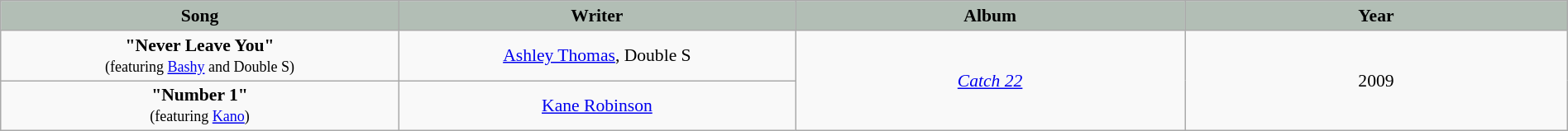<table class="wikitable" style="margin:0.5em auto; clear:both; font-size:.9em; text-align:center; width:100%">
<tr>
<th style="width:500px; background:#b2beb5;">Song</th>
<th style="width:500px; background:#b2beb5;">Writer</th>
<th style="width:500px; background:#b2beb5;">Album</th>
<th style="width:500px; background:#b2beb5;">Year</th>
</tr>
<tr>
<td><strong>"Never Leave You"</strong><br> <small>(featuring <a href='#'>Bashy</a> and Double S)</small></td>
<td><a href='#'>Ashley Thomas</a>, Double S</td>
<td rowspan="2"><em><a href='#'>Catch 22</a></em></td>
<td rowspan="2">2009</td>
</tr>
<tr>
<td><strong>"Number 1"</strong><br> <small>(featuring <a href='#'>Kano</a>)</small></td>
<td><a href='#'>Kane Robinson</a></td>
</tr>
</table>
